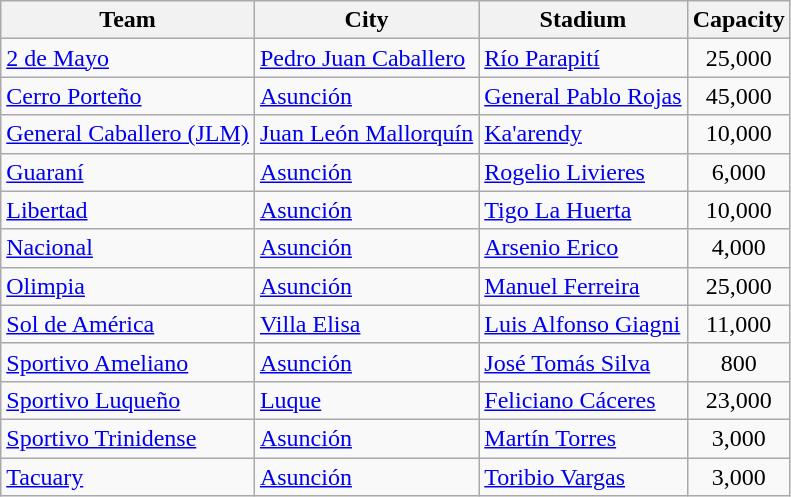<table class="wikitable sortable">
<tr>
<th>Team</th>
<th>City</th>
<th>Stadium</th>
<th>Capacity</th>
</tr>
<tr>
<td><a href='#'>2 de Mayo</a></td>
<td><a href='#'>Pedro Juan Caballero</a></td>
<td><a href='#'>Río Parapití</a></td>
<td align="center">25,000</td>
</tr>
<tr>
<td><a href='#'>Cerro Porteño</a></td>
<td><a href='#'>Asunción</a></td>
<td><a href='#'>General Pablo Rojas</a></td>
<td align="center">45,000</td>
</tr>
<tr>
<td><a href='#'>General Caballero (JLM)</a></td>
<td><a href='#'>Juan León Mallorquín</a></td>
<td><a href='#'>Ka'arendy</a></td>
<td align="center">10,000</td>
</tr>
<tr>
<td><a href='#'>Guaraní</a></td>
<td><a href='#'>Asunción</a></td>
<td><a href='#'>Rogelio Livieres</a></td>
<td align="center">6,000</td>
</tr>
<tr>
<td><a href='#'>Libertad</a></td>
<td><a href='#'>Asunción</a></td>
<td><a href='#'>Tigo La Huerta</a></td>
<td align="center">10,000</td>
</tr>
<tr>
<td><a href='#'>Nacional</a></td>
<td><a href='#'>Asunción</a></td>
<td><a href='#'>Arsenio Erico</a></td>
<td align="center">4,000</td>
</tr>
<tr>
<td><a href='#'>Olimpia</a></td>
<td><a href='#'>Asunción</a></td>
<td><a href='#'>Manuel Ferreira</a></td>
<td align="center">25,000</td>
</tr>
<tr>
<td><a href='#'>Sol de América</a></td>
<td><a href='#'>Villa Elisa</a></td>
<td><a href='#'>Luis Alfonso Giagni</a></td>
<td align="center">11,000</td>
</tr>
<tr>
<td><a href='#'>Sportivo Ameliano</a></td>
<td><a href='#'>Asunción</a></td>
<td><a href='#'>José Tomás Silva</a></td>
<td align="center">800</td>
</tr>
<tr>
<td><a href='#'>Sportivo Luqueño</a></td>
<td><a href='#'>Luque</a></td>
<td><a href='#'>Feliciano Cáceres</a></td>
<td align="center">23,000</td>
</tr>
<tr>
<td><a href='#'>Sportivo Trinidense</a></td>
<td><a href='#'>Asunción</a></td>
<td><a href='#'>Martín Torres</a></td>
<td align="center">3,000</td>
</tr>
<tr>
<td><a href='#'>Tacuary</a></td>
<td><a href='#'>Asunción</a></td>
<td><a href='#'>Toribio Vargas</a></td>
<td align="center">3,000</td>
</tr>
</table>
